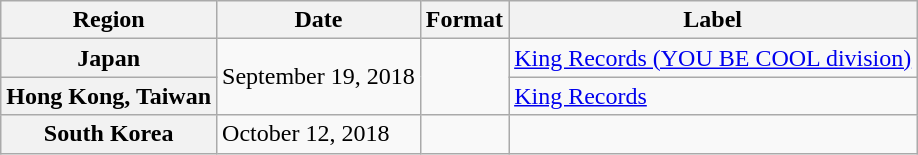<table class="wikitable plainrowheaders">
<tr>
<th>Region</th>
<th>Date</th>
<th>Format</th>
<th>Label</th>
</tr>
<tr>
<th scope="row">Japan</th>
<td rowspan="2">September 19, 2018</td>
<td rowspan="2"></td>
<td><a href='#'>King Records (YOU BE COOL division)</a></td>
</tr>
<tr>
<th scope="row">Hong Kong, Taiwan</th>
<td><a href='#'>King Records</a></td>
</tr>
<tr>
<th scope="row">South Korea</th>
<td>October 12, 2018</td>
<td></td>
<td></td>
</tr>
</table>
